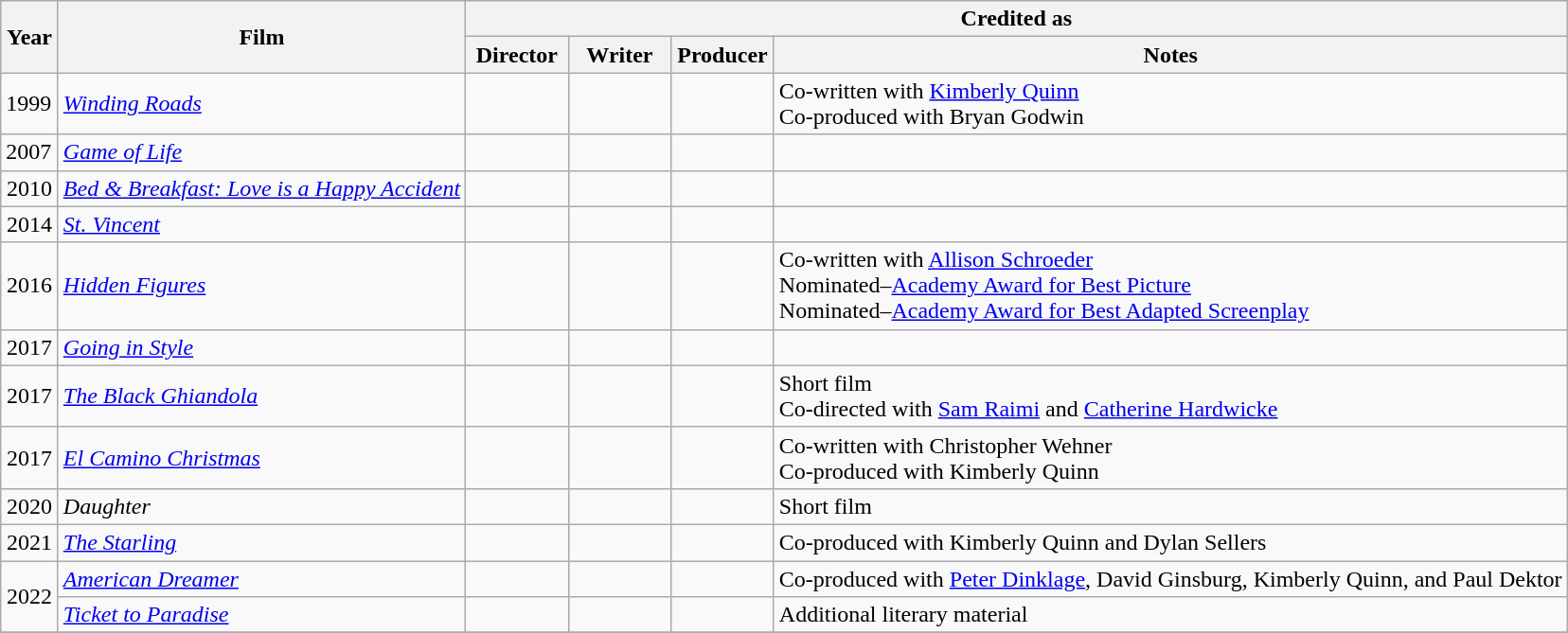<table class="wikitable">
<tr>
<th rowspan="2" style="width:33px;">Year</th>
<th rowspan="2">Film</th>
<th colspan="4">Credited as</th>
</tr>
<tr>
<th width=65>Director</th>
<th width=65>Writer</th>
<th width=65>Producer</th>
<th>Notes</th>
</tr>
<tr>
<td>1999</td>
<td><em><a href='#'>Winding Roads</a></em></td>
<td></td>
<td></td>
<td></td>
<td>Co-written with <a href='#'>Kimberly Quinn</a><br>Co-produced with Bryan Godwin</td>
</tr>
<tr>
<td>2007</td>
<td><em><a href='#'>Game of Life</a></em></td>
<td></td>
<td></td>
<td></td>
</tr>
<tr style="text-align:center;">
<td>2010</td>
<td style="text-align:left;"><em><a href='#'>Bed & Breakfast: Love is a Happy Accident</a></em></td>
<td></td>
<td></td>
<td></td>
<td style="text-align:left;"></td>
</tr>
<tr style="text-align:center;">
<td>2014</td>
<td style="text-align:left;"><em><a href='#'>St. Vincent</a></em></td>
<td></td>
<td></td>
<td></td>
<td style="text-align:left;"></td>
</tr>
<tr style="text-align:center;">
<td>2016</td>
<td style="text-align:left;"><em><a href='#'>Hidden Figures</a></em></td>
<td></td>
<td></td>
<td></td>
<td style="text-align:left;">Co-written with <a href='#'>Allison Schroeder</a><br>Nominated–<a href='#'>Academy Award for Best Picture</a><br>Nominated–<a href='#'>Academy Award for Best Adapted Screenplay</a></td>
</tr>
<tr style="text-align:center;">
<td>2017</td>
<td style="text-align:left;"><em><a href='#'>Going in Style</a></em></td>
<td></td>
<td></td>
<td></td>
<td style="text-align:left;"></td>
</tr>
<tr style="text-align:center;">
<td>2017</td>
<td style="text-align:left;"><em><a href='#'>The Black Ghiandola</a></em></td>
<td></td>
<td></td>
<td></td>
<td style="text-align:left;">Short film<br>Co-directed with <a href='#'>Sam Raimi</a> and <a href='#'>Catherine Hardwicke</a></td>
</tr>
<tr style="text-align:center;">
<td>2017</td>
<td style="text-align:left;"><em><a href='#'>El Camino Christmas</a></em></td>
<td></td>
<td></td>
<td></td>
<td style="text-align:left;">Co-written with Christopher Wehner<br>Co-produced with Kimberly Quinn</td>
</tr>
<tr style="text-align:center;">
<td>2020</td>
<td style="text-align:left;"><em>Daughter</em></td>
<td></td>
<td></td>
<td></td>
<td style="text-align:left;">Short film</td>
</tr>
<tr style="text-align:center;">
<td>2021</td>
<td style="text-align:left;"><em><a href='#'>The Starling</a></em></td>
<td></td>
<td></td>
<td></td>
<td style="text-align:left;">Co-produced with Kimberly Quinn and Dylan Sellers</td>
</tr>
<tr style="text-align:center;">
<td rowspan=2>2022</td>
<td style="text-align:left;"><em><a href='#'>American Dreamer</a></em></td>
<td></td>
<td></td>
<td></td>
<td style="text-align:left;">Co-produced with <a href='#'>Peter Dinklage</a>, David Ginsburg, Kimberly Quinn, and Paul Dektor</td>
</tr>
<tr>
<td><em><a href='#'>Ticket to Paradise</a></em></td>
<td></td>
<td></td>
<td></td>
<td>Additional literary material</td>
</tr>
<tr>
</tr>
</table>
